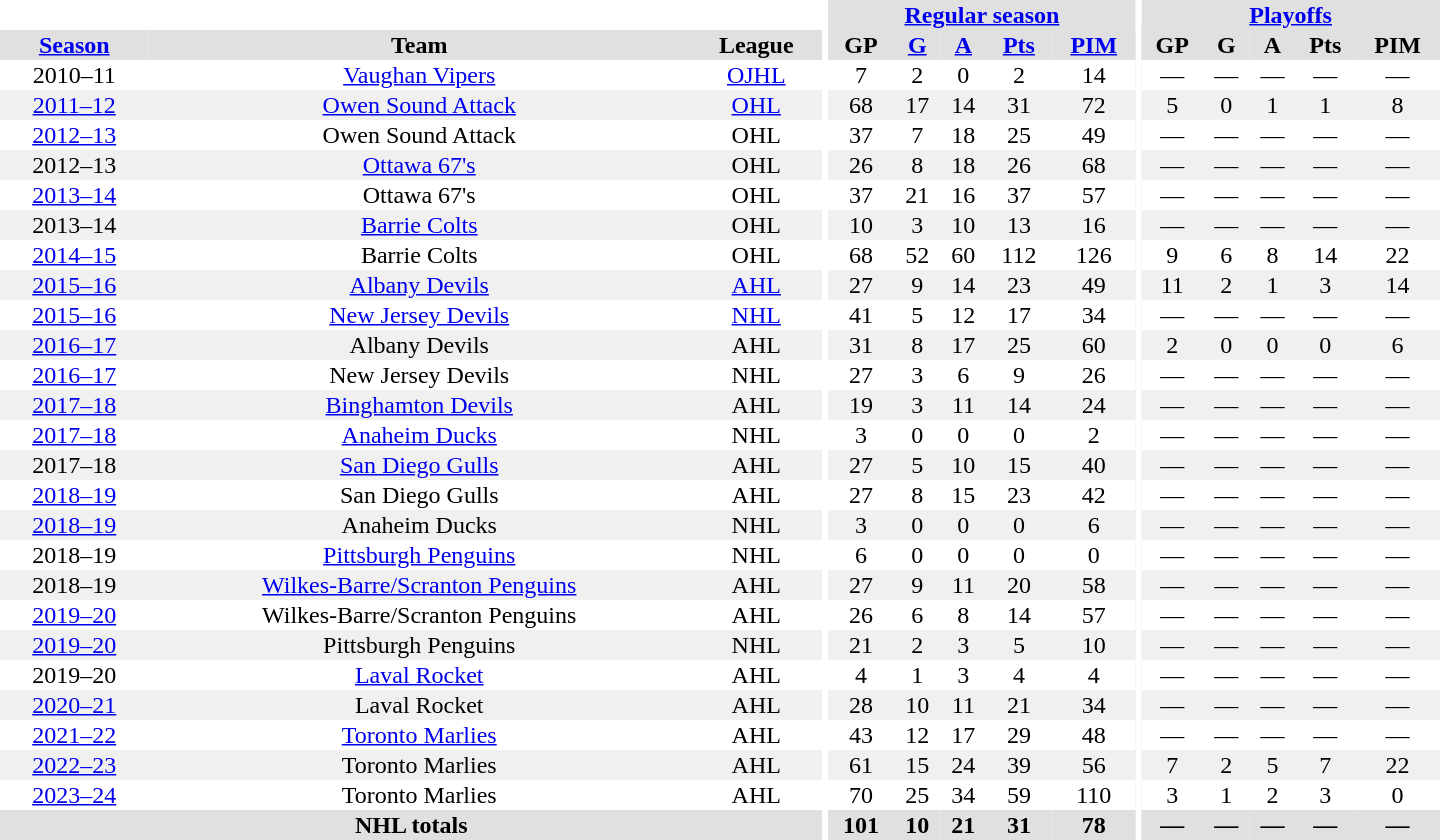<table border="0" cellpadding="1" cellspacing="0" style="text-align:center; width:60em">
<tr bgcolor="#e0e0e0">
<th colspan="3"  bgcolor="#ffffff"></th>
<th rowspan="99" bgcolor="#ffffff"></th>
<th colspan="5"><a href='#'>Regular season</a></th>
<th rowspan="99" bgcolor="#ffffff"></th>
<th colspan="5"><a href='#'>Playoffs</a></th>
</tr>
<tr bgcolor="#e0e0e0">
<th><a href='#'>Season</a></th>
<th>Team</th>
<th>League</th>
<th>GP</th>
<th><a href='#'>G</a></th>
<th><a href='#'>A</a></th>
<th><a href='#'>Pts</a></th>
<th><a href='#'>PIM</a></th>
<th>GP</th>
<th>G</th>
<th>A</th>
<th>Pts</th>
<th>PIM</th>
</tr>
<tr ALIGN="center">
<td>2010–11</td>
<td><a href='#'>Vaughan Vipers</a></td>
<td><a href='#'>OJHL</a></td>
<td>7</td>
<td>2</td>
<td>0</td>
<td>2</td>
<td>14</td>
<td>—</td>
<td>—</td>
<td>—</td>
<td>—</td>
<td>—</td>
</tr>
<tr ALIGN="center" bgcolor="#f0f0f0">
<td><a href='#'>2011–12</a></td>
<td><a href='#'>Owen Sound Attack</a></td>
<td><a href='#'>OHL</a></td>
<td>68</td>
<td>17</td>
<td>14</td>
<td>31</td>
<td>72</td>
<td>5</td>
<td>0</td>
<td>1</td>
<td>1</td>
<td>8</td>
</tr>
<tr ALIGN="center">
<td><a href='#'>2012–13</a></td>
<td>Owen Sound Attack</td>
<td>OHL</td>
<td>37</td>
<td>7</td>
<td>18</td>
<td>25</td>
<td>49</td>
<td>—</td>
<td>—</td>
<td>—</td>
<td>—</td>
<td>—</td>
</tr>
<tr ALIGN="center" bgcolor="#f0f0f0">
<td>2012–13</td>
<td><a href='#'>Ottawa 67's</a></td>
<td>OHL</td>
<td>26</td>
<td>8</td>
<td>18</td>
<td>26</td>
<td>68</td>
<td>—</td>
<td>—</td>
<td>—</td>
<td>—</td>
<td>—</td>
</tr>
<tr ALIGN="center">
<td><a href='#'>2013–14</a></td>
<td>Ottawa 67's</td>
<td>OHL</td>
<td>37</td>
<td>21</td>
<td>16</td>
<td>37</td>
<td>57</td>
<td>—</td>
<td>—</td>
<td>—</td>
<td>—</td>
<td>—</td>
</tr>
<tr ALIGN="center" bgcolor="#f0f0f0">
<td>2013–14</td>
<td><a href='#'>Barrie Colts</a></td>
<td>OHL</td>
<td>10</td>
<td>3</td>
<td>10</td>
<td>13</td>
<td>16</td>
<td>—</td>
<td>—</td>
<td>—</td>
<td>—</td>
<td>—</td>
</tr>
<tr ALIGN="center">
<td><a href='#'>2014–15</a></td>
<td>Barrie Colts</td>
<td>OHL</td>
<td>68</td>
<td>52</td>
<td>60</td>
<td>112</td>
<td>126</td>
<td>9</td>
<td>6</td>
<td>8</td>
<td>14</td>
<td>22</td>
</tr>
<tr ALIGN="center" bgcolor="#f0f0f0">
<td><a href='#'>2015–16</a></td>
<td><a href='#'>Albany Devils</a></td>
<td><a href='#'>AHL</a></td>
<td>27</td>
<td>9</td>
<td>14</td>
<td>23</td>
<td>49</td>
<td>11</td>
<td>2</td>
<td>1</td>
<td>3</td>
<td>14</td>
</tr>
<tr ALIGN="center">
<td><a href='#'>2015–16</a></td>
<td><a href='#'>New Jersey Devils</a></td>
<td><a href='#'>NHL</a></td>
<td>41</td>
<td>5</td>
<td>12</td>
<td>17</td>
<td>34</td>
<td>—</td>
<td>—</td>
<td>—</td>
<td>—</td>
<td>—</td>
</tr>
<tr ALIGN="center" bgcolor="#f0f0f0">
<td><a href='#'>2016–17</a></td>
<td>Albany Devils</td>
<td>AHL</td>
<td>31</td>
<td>8</td>
<td>17</td>
<td>25</td>
<td>60</td>
<td>2</td>
<td>0</td>
<td>0</td>
<td>0</td>
<td>6</td>
</tr>
<tr ALIGN="center">
<td><a href='#'>2016–17</a></td>
<td>New Jersey Devils</td>
<td>NHL</td>
<td>27</td>
<td>3</td>
<td>6</td>
<td>9</td>
<td>26</td>
<td>—</td>
<td>—</td>
<td>—</td>
<td>—</td>
<td>—</td>
</tr>
<tr ALIGN="center" bgcolor="#f0f0f0">
<td><a href='#'>2017–18</a></td>
<td><a href='#'>Binghamton Devils</a></td>
<td>AHL</td>
<td>19</td>
<td>3</td>
<td>11</td>
<td>14</td>
<td>24</td>
<td>—</td>
<td>—</td>
<td>—</td>
<td>—</td>
<td>—</td>
</tr>
<tr ALIGN="center">
<td><a href='#'>2017–18</a></td>
<td><a href='#'>Anaheim Ducks</a></td>
<td>NHL</td>
<td>3</td>
<td>0</td>
<td>0</td>
<td>0</td>
<td>2</td>
<td>—</td>
<td>—</td>
<td>—</td>
<td>—</td>
<td>—</td>
</tr>
<tr ALIGN="center" bgcolor="#f0f0f0">
<td>2017–18</td>
<td><a href='#'>San Diego Gulls</a></td>
<td>AHL</td>
<td>27</td>
<td>5</td>
<td>10</td>
<td>15</td>
<td>40</td>
<td>—</td>
<td>—</td>
<td>—</td>
<td>—</td>
<td>—</td>
</tr>
<tr ALIGN="center">
<td><a href='#'>2018–19</a></td>
<td>San Diego Gulls</td>
<td>AHL</td>
<td>27</td>
<td>8</td>
<td>15</td>
<td>23</td>
<td>42</td>
<td>—</td>
<td>—</td>
<td>—</td>
<td>—</td>
<td>—</td>
</tr>
<tr ALIGN="center" bgcolor="#f0f0f0">
<td><a href='#'>2018–19</a></td>
<td>Anaheim Ducks</td>
<td>NHL</td>
<td>3</td>
<td>0</td>
<td>0</td>
<td>0</td>
<td>6</td>
<td>—</td>
<td>—</td>
<td>—</td>
<td>—</td>
<td>—</td>
</tr>
<tr ALIGN="center">
<td>2018–19</td>
<td><a href='#'>Pittsburgh Penguins</a></td>
<td>NHL</td>
<td>6</td>
<td>0</td>
<td>0</td>
<td>0</td>
<td>0</td>
<td>—</td>
<td>—</td>
<td>—</td>
<td>—</td>
<td>—</td>
</tr>
<tr ALIGN="center" bgcolor="#f0f0f0">
<td>2018–19</td>
<td><a href='#'>Wilkes-Barre/Scranton Penguins</a></td>
<td>AHL</td>
<td>27</td>
<td>9</td>
<td>11</td>
<td>20</td>
<td>58</td>
<td>—</td>
<td>—</td>
<td>—</td>
<td>—</td>
<td>—</td>
</tr>
<tr ALIGN="center">
<td><a href='#'>2019–20</a></td>
<td>Wilkes-Barre/Scranton Penguins</td>
<td>AHL</td>
<td>26</td>
<td>6</td>
<td>8</td>
<td>14</td>
<td>57</td>
<td>—</td>
<td>—</td>
<td>—</td>
<td>—</td>
<td>—</td>
</tr>
<tr ALIGN="center" bgcolor="#f0f0f0">
<td><a href='#'>2019–20</a></td>
<td>Pittsburgh Penguins</td>
<td>NHL</td>
<td>21</td>
<td>2</td>
<td>3</td>
<td>5</td>
<td>10</td>
<td>—</td>
<td>—</td>
<td>—</td>
<td>—</td>
<td>—</td>
</tr>
<tr ALIGN="center">
<td>2019–20</td>
<td><a href='#'>Laval Rocket</a></td>
<td>AHL</td>
<td>4</td>
<td>1</td>
<td>3</td>
<td>4</td>
<td>4</td>
<td>—</td>
<td>—</td>
<td>—</td>
<td>—</td>
<td>—</td>
</tr>
<tr ALIGN="center" bgcolor="#f0f0f0">
<td><a href='#'>2020–21</a></td>
<td>Laval Rocket</td>
<td>AHL</td>
<td>28</td>
<td>10</td>
<td>11</td>
<td>21</td>
<td>34</td>
<td>—</td>
<td>—</td>
<td>—</td>
<td>—</td>
<td>—</td>
</tr>
<tr ALIGN="center">
<td><a href='#'>2021–22</a></td>
<td><a href='#'>Toronto Marlies</a></td>
<td>AHL</td>
<td>43</td>
<td>12</td>
<td>17</td>
<td>29</td>
<td>48</td>
<td>—</td>
<td>—</td>
<td>—</td>
<td>—</td>
<td>—</td>
</tr>
<tr ALIGN="center" bgcolor="#f0f0f0">
<td><a href='#'>2022–23</a></td>
<td>Toronto Marlies</td>
<td>AHL</td>
<td>61</td>
<td>15</td>
<td>24</td>
<td>39</td>
<td>56</td>
<td>7</td>
<td>2</td>
<td>5</td>
<td>7</td>
<td>22</td>
</tr>
<tr ALIGN="center">
<td><a href='#'>2023–24</a></td>
<td>Toronto Marlies</td>
<td>AHL</td>
<td>70</td>
<td>25</td>
<td>34</td>
<td>59</td>
<td>110</td>
<td>3</td>
<td>1</td>
<td>2</td>
<td>3</td>
<td>0</td>
</tr>
<tr bgcolor="#e0e0e0">
<th colspan="3">NHL totals</th>
<th>101</th>
<th>10</th>
<th>21</th>
<th>31</th>
<th>78</th>
<th>—</th>
<th>—</th>
<th>—</th>
<th>—</th>
<th>—</th>
</tr>
</table>
